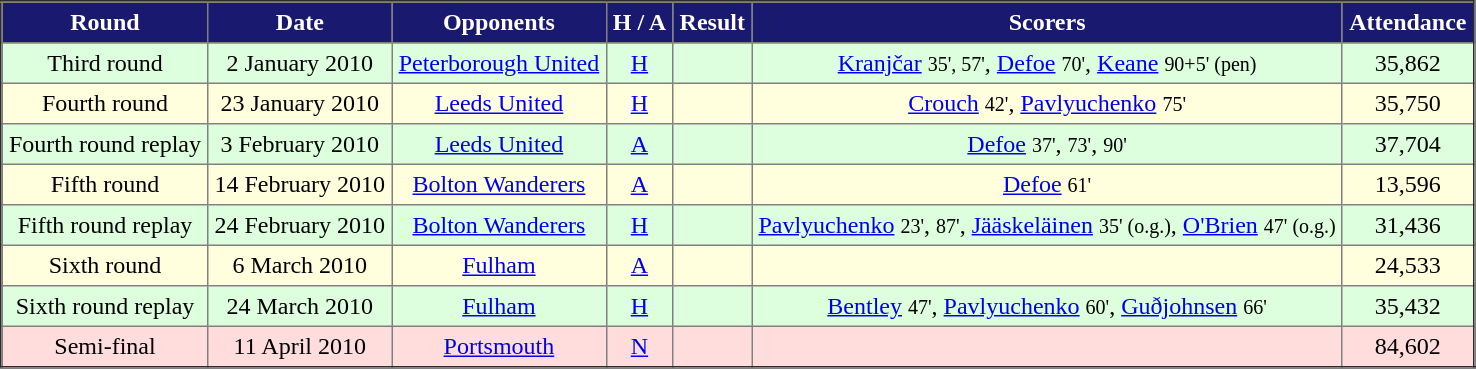<table border="2" cellpadding="4" style="border-collapse:collapse; text-align:center;">
<tr style="background:#191970; color:white;">
<th>Round</th>
<th>Date</th>
<th>Opponents</th>
<th>H / A</th>
<th>Result</th>
<th>Scorers</th>
<th>Attendance</th>
</tr>
<tr style="background:#dfd;">
<td>Third round</td>
<td>2 January 2010</td>
<td><a href='#'>Peterborough United</a></td>
<td><a href='#'>H</a></td>
<td></td>
<td><a href='#'>Kranjčar</a> <small>35', 57'</small>, <a href='#'>Defoe</a> <small>70'</small>, <a href='#'>Keane</a> <small>90+5' (pen)</small></td>
<td>35,862</td>
</tr>
<tr style="background:#ffd;">
<td>Fourth round</td>
<td>23 January 2010</td>
<td><a href='#'>Leeds United</a></td>
<td><a href='#'>H</a></td>
<td></td>
<td><a href='#'>Crouch</a> <small>42'</small>, <a href='#'>Pavlyuchenko</a> <small>75'</small></td>
<td>35,750</td>
</tr>
<tr style="background:#dfd;">
<td>Fourth round replay</td>
<td>3 February 2010</td>
<td><a href='#'>Leeds United</a></td>
<td><a href='#'>A</a></td>
<td></td>
<td><a href='#'>Defoe</a> <small>37'</small>, <small>73'</small>, <small>90'</small></td>
<td>37,704</td>
</tr>
<tr style="background:#ffd;">
<td>Fifth round</td>
<td>14 February 2010</td>
<td><a href='#'>Bolton Wanderers</a></td>
<td><a href='#'>A</a></td>
<td></td>
<td><a href='#'>Defoe</a> <small>61'</small></td>
<td>13,596</td>
</tr>
<tr style="background:#dfd;">
<td>Fifth round replay</td>
<td>24 February 2010</td>
<td><a href='#'>Bolton Wanderers</a></td>
<td><a href='#'>H</a></td>
<td></td>
<td><a href='#'>Pavlyuchenko</a> <small>23'</small>, <small>87'</small>, <a href='#'>Jääskeläinen</a> <small>35' (o.g.)</small>, <a href='#'>O'Brien</a> <small>47' (o.g.)</small></td>
<td>31,436</td>
</tr>
<tr style="background:#ffd;">
<td>Sixth round</td>
<td>6 March 2010</td>
<td><a href='#'>Fulham</a></td>
<td><a href='#'>A</a></td>
<td></td>
<td></td>
<td>24,533</td>
</tr>
<tr style="background:#dfd;">
<td>Sixth round replay</td>
<td>24 March 2010</td>
<td><a href='#'>Fulham</a></td>
<td><a href='#'>H</a></td>
<td></td>
<td><a href='#'>Bentley</a> <small>47'</small>, <a href='#'>Pavlyuchenko</a> <small>60'</small>, <a href='#'>Guðjohnsen</a> <small>66'</small></td>
<td>35,432</td>
</tr>
<tr style="background:#fdd;">
<td>Semi-final</td>
<td>11 April 2010</td>
<td><a href='#'>Portsmouth</a></td>
<td><a href='#'>N</a></td>
<td></td>
<td></td>
<td>84,602</td>
</tr>
</table>
